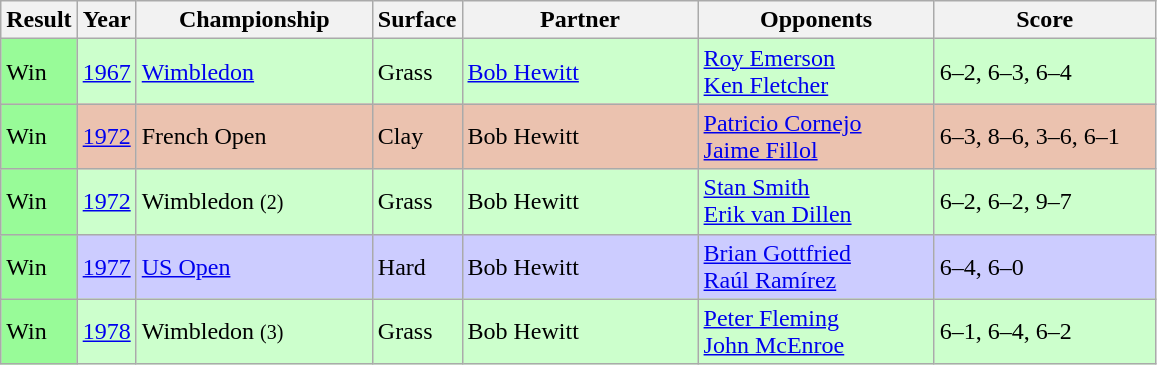<table class="sortable wikitable">
<tr>
<th style="width:40px">Result</th>
<th style="width:30px">Year</th>
<th style="width:150px">Championship</th>
<th style="width:50px">Surface</th>
<th style="width:150px">Partner</th>
<th style="width:150px">Opponents</th>
<th style="width:140px" class="unsortable">Score</th>
</tr>
<tr style="background:#cfc;">
<td style="background:#98fb98;">Win</td>
<td><a href='#'>1967</a></td>
<td><a href='#'>Wimbledon</a></td>
<td>Grass</td>
<td> <a href='#'>Bob Hewitt</a></td>
<td> <a href='#'>Roy Emerson</a><br> <a href='#'>Ken Fletcher</a></td>
<td>6–2, 6–3, 6–4</td>
</tr>
<tr bgcolor=#EBC2AF>
<td style="background:#98fb98;">Win</td>
<td><a href='#'>1972</a></td>
<td>French Open</td>
<td>Clay</td>
<td> Bob Hewitt</td>
<td> <a href='#'>Patricio Cornejo</a><br> <a href='#'>Jaime Fillol</a></td>
<td>6–3, 8–6, 3–6, 6–1</td>
</tr>
<tr style="background:#cfc;">
<td style="background:#98fb98;">Win</td>
<td><a href='#'>1972</a></td>
<td>Wimbledon <small>(2)</small></td>
<td>Grass</td>
<td> Bob Hewitt</td>
<td> <a href='#'>Stan Smith</a><br> <a href='#'>Erik van Dillen</a></td>
<td>6–2, 6–2, 9–7</td>
</tr>
<tr style="background:#ccf;">
<td style="background:#98fb98;">Win</td>
<td><a href='#'>1977</a></td>
<td><a href='#'>US Open</a></td>
<td>Hard</td>
<td> Bob Hewitt</td>
<td> <a href='#'>Brian Gottfried</a><br> <a href='#'>Raúl Ramírez</a></td>
<td>6–4, 6–0</td>
</tr>
<tr style="background:#cfc;">
<td style="background:#98fb98;">Win</td>
<td><a href='#'>1978</a></td>
<td>Wimbledon <small>(3)</small></td>
<td>Grass</td>
<td> Bob Hewitt</td>
<td> <a href='#'>Peter Fleming</a><br> <a href='#'>John McEnroe</a></td>
<td>6–1, 6–4, 6–2</td>
</tr>
</table>
